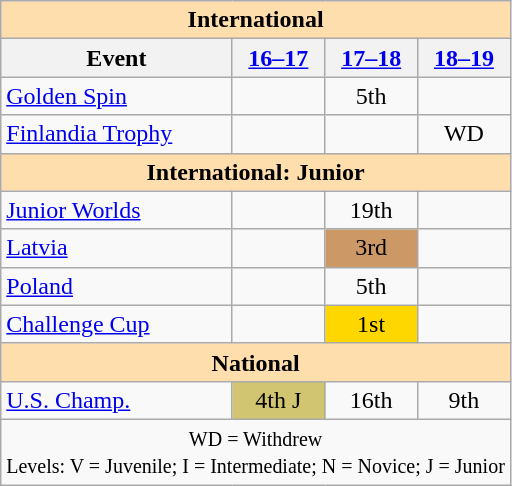<table class="wikitable" style="text-align:center">
<tr>
<th colspan="4" style="background-color: #ffdead; " align="center">International</th>
</tr>
<tr>
<th>Event</th>
<th><a href='#'>16–17</a></th>
<th><a href='#'>17–18</a></th>
<th><a href='#'>18–19</a></th>
</tr>
<tr>
<td align=left> <a href='#'>Golden Spin</a></td>
<td></td>
<td>5th</td>
<td></td>
</tr>
<tr>
<td align=left> <a href='#'>Finlandia Trophy</a></td>
<td></td>
<td></td>
<td>WD</td>
</tr>
<tr>
<th colspan="4" style="background-color: #ffdead; " align="center">International: Junior</th>
</tr>
<tr>
<td align=left><a href='#'>Junior Worlds</a></td>
<td></td>
<td>19th</td>
<td></td>
</tr>
<tr>
<td align=left> <a href='#'>Latvia</a></td>
<td></td>
<td bgcolor=cc9966>3rd</td>
<td></td>
</tr>
<tr>
<td align=left> <a href='#'>Poland</a></td>
<td></td>
<td>5th</td>
<td></td>
</tr>
<tr>
<td align=left><a href='#'>Challenge Cup</a></td>
<td></td>
<td bgcolor=gold>1st</td>
<td></td>
</tr>
<tr>
<th colspan="4" style="background-color: #ffdead; " align="center">National</th>
</tr>
<tr>
<td align=left><a href='#'>U.S. Champ.</a></td>
<td bgcolor="d1c571">4th J</td>
<td>16th</td>
<td>9th</td>
</tr>
<tr>
<td colspan="4" align="center"><small> WD = Withdrew <br> Levels: V = Juvenile; I = Intermediate; N = Novice; J = Junior </small></td>
</tr>
</table>
